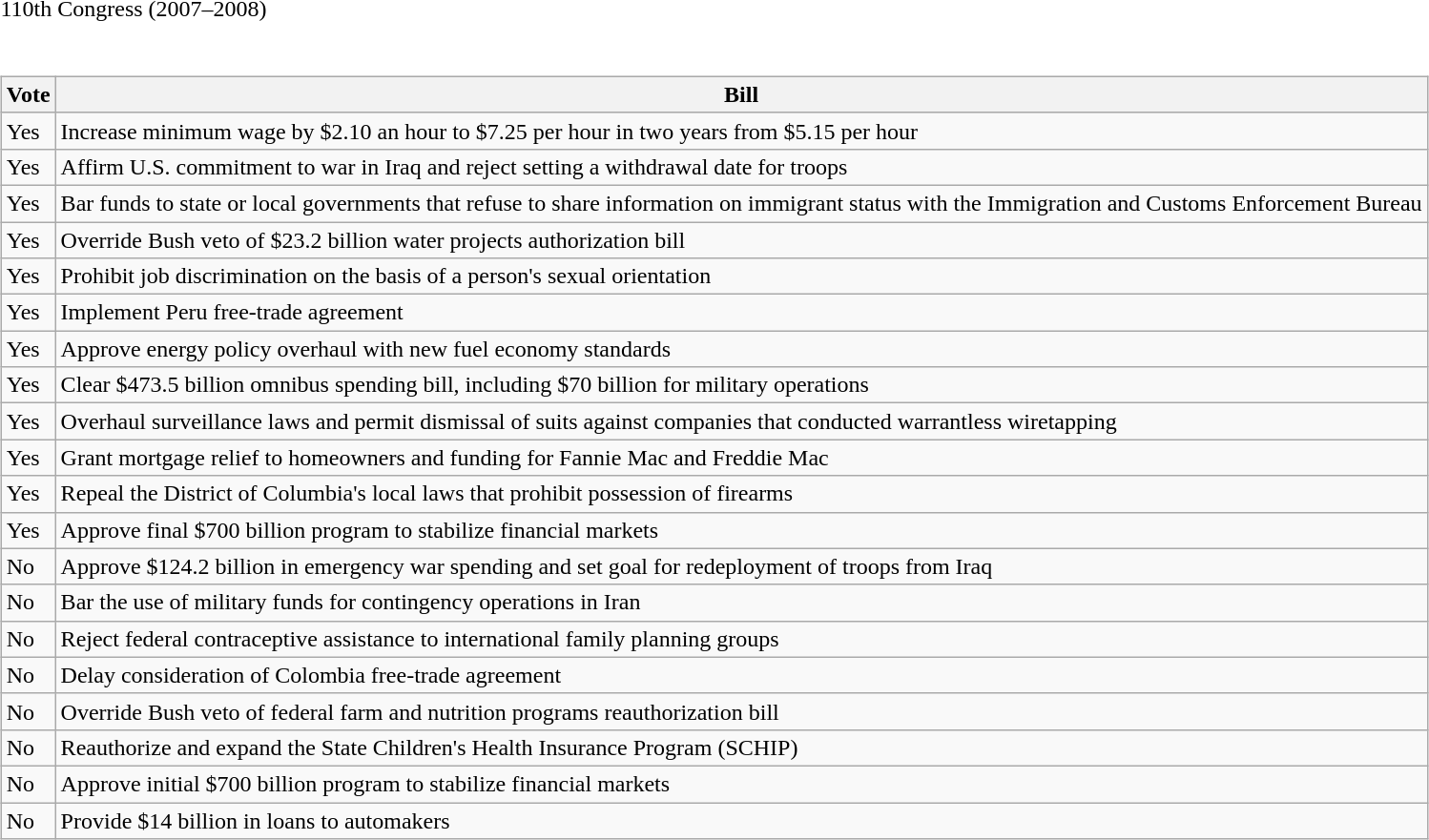<table>
<tr>
<td width="100%" align="left">110th Congress (2007–2008)</td>
</tr>
<tr valign="top">
<td><br><table class="wikitable collapsible collapsed" style="margin-left:auto;margin-right:auto;text-align:left">
<tr bgcolor="#ececec" valign=top>
<th>Vote</th>
<th>Bill</th>
</tr>
<tr>
<td align="left">Yes</td>
<td align="left">Increase minimum wage by $2.10 an hour to $7.25 per hour in two years from $5.15 per hour</td>
</tr>
<tr>
<td align="left">Yes</td>
<td align="left">Affirm U.S. commitment to war in Iraq and reject setting a withdrawal date for troops</td>
</tr>
<tr>
<td align="left">Yes</td>
<td align="left">Bar funds to state or local governments that refuse to share information on immigrant status with the Immigration and Customs Enforcement Bureau</td>
</tr>
<tr>
<td align="left">Yes</td>
<td align="left">Override Bush veto of $23.2 billion water projects authorization bill</td>
</tr>
<tr>
<td align="left">Yes</td>
<td align="left">Prohibit job discrimination on the basis of a person's sexual orientation</td>
</tr>
<tr>
<td align="left">Yes</td>
<td align="left">Implement Peru free-trade agreement</td>
</tr>
<tr>
<td align="left">Yes</td>
<td align="left">Approve energy policy overhaul with new fuel economy standards</td>
</tr>
<tr>
<td align="left">Yes</td>
<td align="left">Clear $473.5 billion omnibus spending bill, including $70 billion for military operations</td>
</tr>
<tr>
<td align="left">Yes</td>
<td align="left">Overhaul surveillance laws and permit dismissal of suits against companies that conducted warrantless wiretapping</td>
</tr>
<tr>
<td align="left">Yes</td>
<td align="left">Grant mortgage relief to homeowners and funding for Fannie Mac and Freddie Mac</td>
</tr>
<tr>
<td align="left">Yes</td>
<td align="left">Repeal the District of Columbia's local laws that prohibit possession of firearms</td>
</tr>
<tr>
<td align="left">Yes</td>
<td align="left">Approve final $700 billion program to stabilize financial markets</td>
</tr>
<tr>
<td align="left">No</td>
<td align="left">Approve $124.2 billion in emergency war spending and set goal for redeployment of troops from Iraq</td>
</tr>
<tr>
<td align="left">No</td>
<td align="left">Bar the use of military funds for contingency operations in Iran</td>
</tr>
<tr>
<td align="left">No</td>
<td align="left">Reject federal contraceptive assistance to international family planning groups</td>
</tr>
<tr>
<td align="left">No</td>
<td align="left">Delay consideration of Colombia free-trade agreement</td>
</tr>
<tr>
<td align="left">No</td>
<td align="left">Override Bush veto of federal farm and nutrition programs reauthorization bill</td>
</tr>
<tr>
<td align="left">No</td>
<td align="left">Reauthorize and expand the State Children's Health Insurance Program (SCHIP)</td>
</tr>
<tr>
<td align="left">No</td>
<td align="left">Approve initial $700 billion program to stabilize financial markets</td>
</tr>
<tr>
<td align="left">No</td>
<td align="left">Provide $14 billion in loans to automakers</td>
</tr>
</table>
</td>
</tr>
</table>
